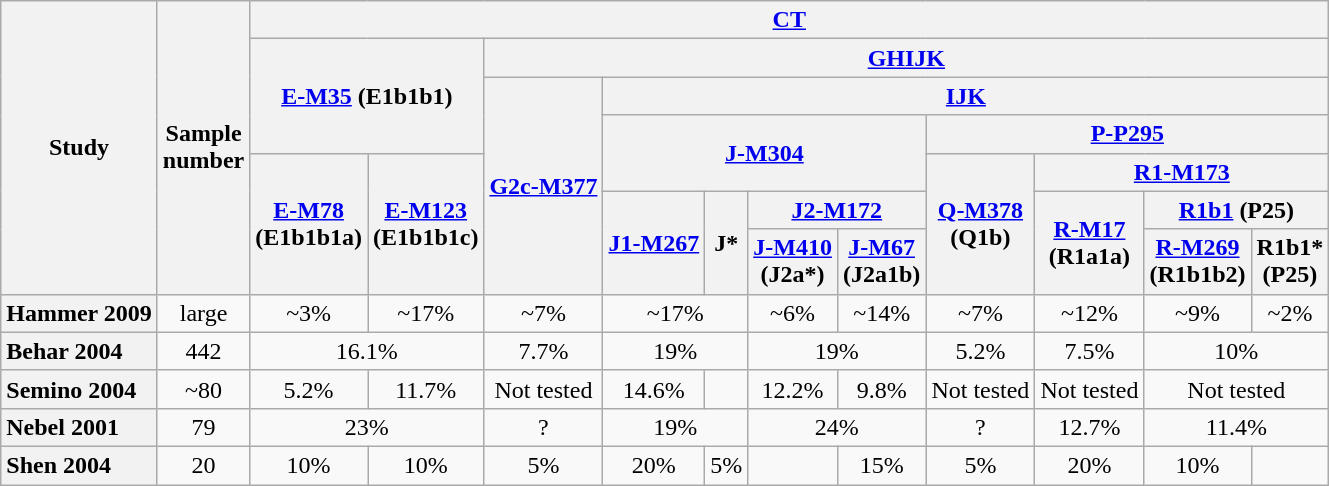<table class="wikitable" style="text-align:center;">
<tr>
<th rowspan="7">Study</th>
<th rowspan="7">Sample<br>number</th>
<th colspan="11"><a href='#'>CT</a></th>
</tr>
<tr>
<th rowspan="3" colspan="2"><a href='#'>E-M35</a> (E1b1b1)</th>
<th colspan="9"><a href='#'>GHIJK</a></th>
</tr>
<tr>
<th rowspan="5"><a href='#'>G2c-M377</a></th>
<th colspan="8"><a href='#'>IJK</a></th>
</tr>
<tr>
<th rowspan="2" colspan="4"><a href='#'>J-M304</a></th>
<th colspan="4"><a href='#'>P-P295</a></th>
</tr>
<tr>
<th rowspan="3"><a href='#'>E-M78</a><br>(E1b1b1a)</th>
<th rowspan="3"><a href='#'>E-M123</a><br>(E1b1b1c)</th>
<th rowspan="3"><a href='#'>Q-M378</a><br>(Q1b)</th>
<th colspan="3"><a href='#'>R1-M173</a></th>
</tr>
<tr>
<th rowspan="2"><a href='#'>J1-M267</a></th>
<th rowspan="2">J*</th>
<th colspan="2"><a href='#'>J2-M172</a></th>
<th rowspan="2"><a href='#'>R-M17</a><br>(R1a1a)</th>
<th colspan="2"><a href='#'>R1b1</a> (P25)</th>
</tr>
<tr>
<th><a href='#'>J-M410</a><br>(J2a*)</th>
<th><a href='#'>J-M67</a><br>(J2a1b)</th>
<th><a href='#'>R-M269</a><br>(R1b1b2)</th>
<th>R1b1*<br>(P25)</th>
</tr>
<tr>
<th style="text-align:left;">Hammer 2009</th>
<td>large</td>
<td>~3%</td>
<td>~17%</td>
<td>~7%</td>
<td colspan="2">~17%</td>
<td>~6%</td>
<td>~14%</td>
<td>~7%</td>
<td>~12%</td>
<td>~9%</td>
<td>~2%</td>
</tr>
<tr>
<th style="text-align:left;">Behar 2004</th>
<td>442</td>
<td colspan="2">16.1%</td>
<td>7.7%</td>
<td colspan="2">19%</td>
<td colspan="2">19%</td>
<td>5.2%</td>
<td>7.5%</td>
<td colspan="2">10%</td>
</tr>
<tr>
<th style="text-align:left;">Semino 2004</th>
<td>~80</td>
<td>5.2%</td>
<td>11.7%</td>
<td>Not tested</td>
<td>14.6%</td>
<td></td>
<td>12.2%</td>
<td>9.8%</td>
<td>Not tested</td>
<td>Not tested</td>
<td colspan="2">Not tested</td>
</tr>
<tr>
<th style="text-align:left;">Nebel 2001</th>
<td>79</td>
<td colspan="2">23%</td>
<td>?</td>
<td colspan="2">19%</td>
<td colspan="2">24%</td>
<td>?</td>
<td>12.7%</td>
<td colspan="2">11.4%</td>
</tr>
<tr>
<th style="text-align:left;">Shen 2004</th>
<td>20</td>
<td>10%</td>
<td>10%</td>
<td>5%</td>
<td>20%</td>
<td>5%</td>
<td></td>
<td>15%</td>
<td>5%</td>
<td>20%</td>
<td>10%</td>
<td></td>
</tr>
</table>
